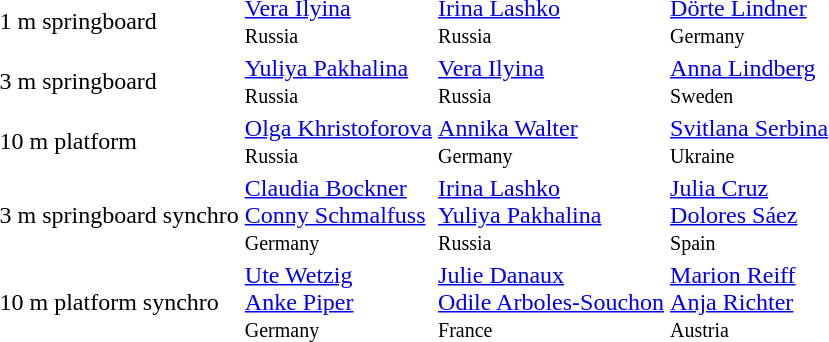<table>
<tr>
<td>1 m springboard</td>
<td> <a href='#'>Vera Ilyina</a><br><small>Russia</small></td>
<td> <a href='#'>Irina Lashko</a><br><small>Russia</small></td>
<td> <a href='#'>Dörte Lindner</a><br><small>Germany</small></td>
</tr>
<tr>
<td>3 m springboard</td>
<td> <a href='#'>Yuliya Pakhalina</a><br><small>Russia</small></td>
<td> <a href='#'>Vera Ilyina</a><br><small>Russia</small></td>
<td> <a href='#'>Anna Lindberg</a><br><small>Sweden</small></td>
</tr>
<tr>
<td>10 m platform</td>
<td> <a href='#'>Olga Khristoforova</a><br><small>Russia</small></td>
<td> <a href='#'>Annika Walter</a><br><small>Germany</small></td>
<td> <a href='#'>Svitlana Serbina</a><br><small>Ukraine</small></td>
</tr>
<tr>
<td>3 m springboard synchro</td>
<td> <a href='#'>Claudia Bockner</a><br><a href='#'>Conny Schmalfuss</a><br><small>Germany</small></td>
<td> <a href='#'>Irina Lashko</a><br><a href='#'>Yuliya Pakhalina</a><br><small>Russia</small></td>
<td> <a href='#'>Julia Cruz</a><br><a href='#'>Dolores Sáez</a><br><small>Spain</small></td>
</tr>
<tr>
<td>10 m platform synchro</td>
<td> <a href='#'>Ute Wetzig</a><br><a href='#'>Anke Piper</a><br><small>Germany</small></td>
<td> <a href='#'>Julie Danaux</a><br><a href='#'>Odile Arboles-Souchon</a><br><small>France</small></td>
<td> <a href='#'>Marion Reiff</a><br><a href='#'>Anja Richter</a><br><small>Austria</small></td>
</tr>
</table>
